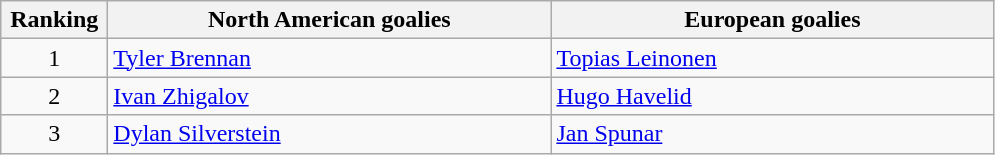<table class="wikitable">
<tr>
<th style="width:4em;">Ranking</th>
<th style="width:18em;">North American goalies</th>
<th style="width:18em;">European goalies</th>
</tr>
<tr>
<td style="text-align:center;">1</td>
<td> <a href='#'>Tyler Brennan</a></td>
<td> <a href='#'>Topias Leinonen</a></td>
</tr>
<tr>
<td style="text-align:center;">2</td>
<td> <a href='#'>Ivan Zhigalov</a></td>
<td> <a href='#'>Hugo Havelid</a></td>
</tr>
<tr>
<td style="text-align:center;">3</td>
<td> <a href='#'>Dylan Silverstein</a></td>
<td> <a href='#'>Jan Spunar</a></td>
</tr>
</table>
